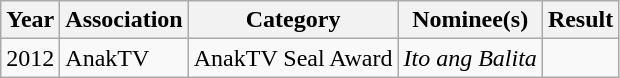<table class="wikitable sortable">
<tr>
<th>Year</th>
<th>Association</th>
<th>Category</th>
<th>Nominee(s)</th>
<th>Result</th>
</tr>
<tr>
<td>2012</td>
<td>AnakTV</td>
<td>AnakTV Seal Award</td>
<td><em>Ito ang Balita</em></td>
<td></td>
</tr>
</table>
